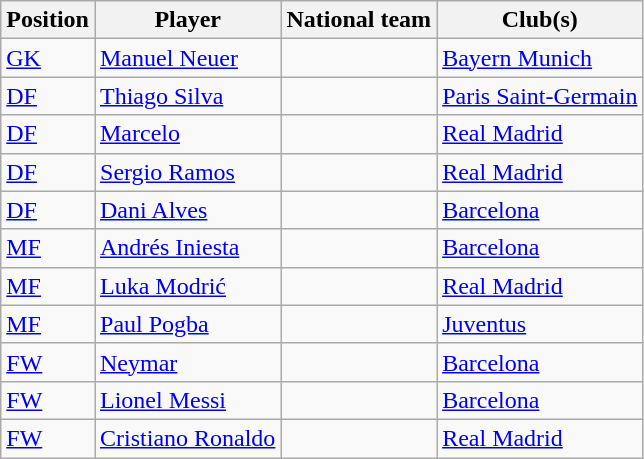<table class="wikitable">
<tr>
<th>Position</th>
<th>Player</th>
<th>National team</th>
<th>Club(s)</th>
</tr>
<tr>
<td><a href='#'>GK</a></td>
<td><a href='#'>Manuel Neuer</a></td>
<td></td>
<td> <a href='#'>Bayern Munich</a></td>
</tr>
<tr>
<td><a href='#'>DF</a></td>
<td><a href='#'>Thiago Silva</a></td>
<td></td>
<td> <a href='#'>Paris Saint-Germain</a></td>
</tr>
<tr>
<td><a href='#'>DF</a></td>
<td><a href='#'>Marcelo</a></td>
<td></td>
<td> <a href='#'>Real Madrid</a></td>
</tr>
<tr>
<td><a href='#'>DF</a></td>
<td><a href='#'>Sergio Ramos</a></td>
<td></td>
<td> <a href='#'>Real Madrid</a></td>
</tr>
<tr>
<td><a href='#'>DF</a></td>
<td><a href='#'>Dani Alves</a></td>
<td></td>
<td> <a href='#'>Barcelona</a></td>
</tr>
<tr>
<td><a href='#'>MF</a></td>
<td><a href='#'>Andrés Iniesta</a></td>
<td></td>
<td> <a href='#'>Barcelona</a></td>
</tr>
<tr>
<td><a href='#'>MF</a></td>
<td><a href='#'>Luka Modrić</a></td>
<td></td>
<td> <a href='#'>Real Madrid</a></td>
</tr>
<tr>
<td><a href='#'>MF</a></td>
<td><a href='#'>Paul Pogba</a></td>
<td></td>
<td> <a href='#'>Juventus</a></td>
</tr>
<tr>
<td><a href='#'>FW</a></td>
<td><a href='#'>Neymar</a></td>
<td></td>
<td> <a href='#'>Barcelona</a></td>
</tr>
<tr>
<td><a href='#'>FW</a></td>
<td><a href='#'>Lionel Messi</a></td>
<td></td>
<td> <a href='#'>Barcelona</a></td>
</tr>
<tr>
<td><a href='#'>FW</a></td>
<td><a href='#'>Cristiano Ronaldo</a></td>
<td></td>
<td> <a href='#'>Real Madrid</a></td>
</tr>
</table>
